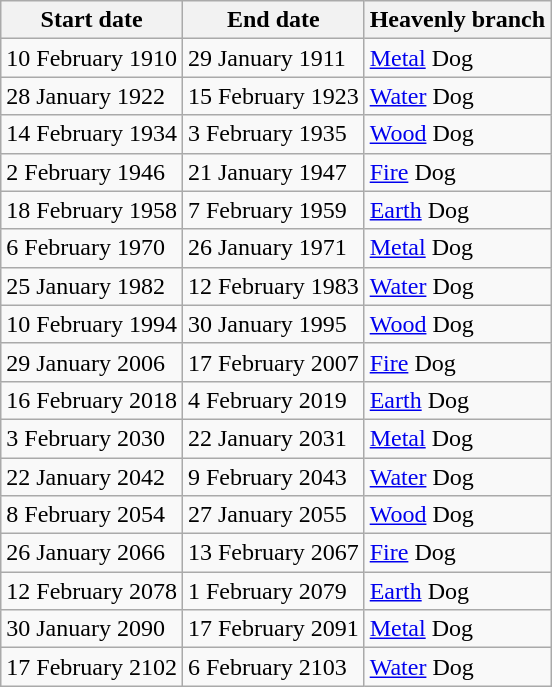<table class="wikitable">
<tr>
<th>Start date</th>
<th>End date</th>
<th>Heavenly branch</th>
</tr>
<tr>
<td>10 February 1910</td>
<td>29 January 1911</td>
<td><a href='#'>Metal</a> Dog</td>
</tr>
<tr>
<td>28 January 1922</td>
<td>15 February 1923</td>
<td><a href='#'>Water</a> Dog</td>
</tr>
<tr>
<td>14 February 1934</td>
<td>3 February 1935</td>
<td><a href='#'>Wood</a> Dog</td>
</tr>
<tr>
<td>2 February 1946</td>
<td>21 January 1947</td>
<td><a href='#'>Fire</a> Dog</td>
</tr>
<tr>
<td>18 February 1958</td>
<td>7 February 1959</td>
<td><a href='#'>Earth</a> Dog</td>
</tr>
<tr>
<td>6 February 1970</td>
<td>26 January 1971</td>
<td><a href='#'>Metal</a> Dog</td>
</tr>
<tr>
<td>25 January 1982</td>
<td>12 February 1983</td>
<td><a href='#'>Water</a> Dog</td>
</tr>
<tr>
<td>10 February 1994</td>
<td>30 January 1995</td>
<td><a href='#'>Wood</a> Dog</td>
</tr>
<tr>
<td>29 January 2006</td>
<td>17 February 2007</td>
<td><a href='#'>Fire</a> Dog</td>
</tr>
<tr>
<td>16 February 2018</td>
<td>4 February 2019</td>
<td><a href='#'>Earth</a> Dog</td>
</tr>
<tr>
<td>3 February 2030</td>
<td>22 January 2031</td>
<td><a href='#'>Metal</a> Dog</td>
</tr>
<tr>
<td>22 January 2042</td>
<td>9 February 2043</td>
<td><a href='#'>Water</a> Dog</td>
</tr>
<tr>
<td>8 February 2054</td>
<td>27 January 2055</td>
<td><a href='#'>Wood</a> Dog</td>
</tr>
<tr>
<td>26 January 2066</td>
<td>13 February 2067</td>
<td><a href='#'>Fire</a> Dog</td>
</tr>
<tr>
<td>12 February 2078</td>
<td>1 February 2079</td>
<td><a href='#'>Earth</a> Dog</td>
</tr>
<tr>
<td>30 January 2090</td>
<td>17 February 2091</td>
<td><a href='#'>Metal</a> Dog</td>
</tr>
<tr>
<td>17 February 2102</td>
<td>6 February 2103</td>
<td><a href='#'>Water</a> Dog</td>
</tr>
</table>
